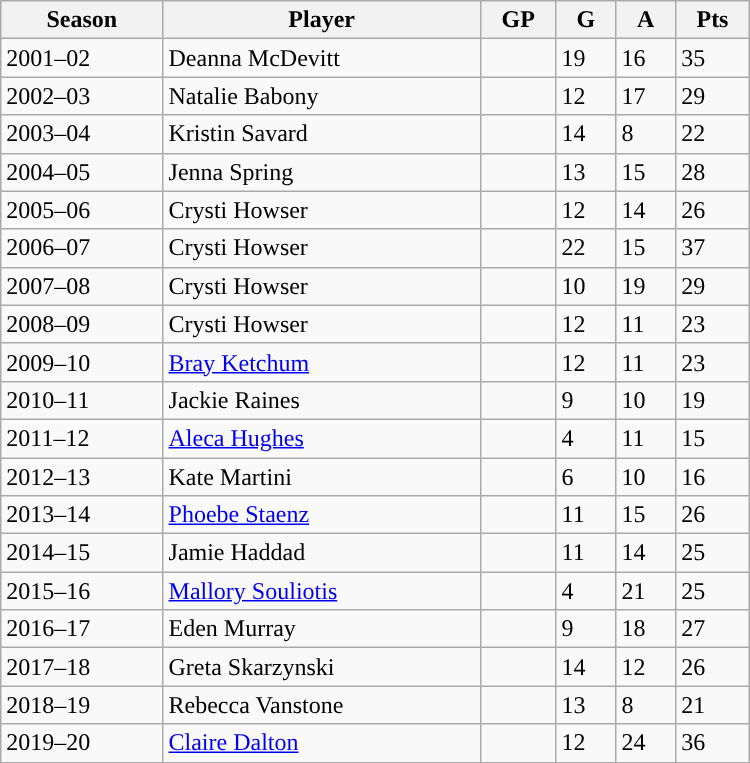<table class="wikitable sortable" width = 500>
<tr>
<th>Season</th>
<th>Player</th>
<th>GP</th>
<th>G</th>
<th>A</th>
<th>Pts</th>
</tr>
<tr>
<td>2001–02</td>
<td>Deanna McDevitt</td>
<td></td>
<td>19</td>
<td>16</td>
<td>35</td>
</tr>
<tr>
<td>2002–03</td>
<td>Natalie Babony</td>
<td></td>
<td>12</td>
<td>17</td>
<td>29</td>
</tr>
<tr>
<td>2003–04</td>
<td>Kristin Savard</td>
<td></td>
<td>14</td>
<td>8</td>
<td>22</td>
</tr>
<tr>
<td>2004–05</td>
<td>Jenna Spring</td>
<td></td>
<td>13</td>
<td>15</td>
<td>28</td>
</tr>
<tr>
<td>2005–06</td>
<td>Crysti Howser</td>
<td></td>
<td>12</td>
<td>14</td>
<td>26</td>
</tr>
<tr>
<td>2006–07</td>
<td>Crysti Howser</td>
<td></td>
<td>22</td>
<td>15</td>
<td>37</td>
</tr>
<tr>
<td>2007–08</td>
<td>Crysti Howser</td>
<td></td>
<td>10</td>
<td>19</td>
<td>29</td>
</tr>
<tr>
<td>2008–09</td>
<td>Crysti Howser</td>
<td></td>
<td>12</td>
<td>11</td>
<td>23</td>
</tr>
<tr>
<td>2009–10</td>
<td><a href='#'>Bray Ketchum</a></td>
<td></td>
<td>12</td>
<td>11</td>
<td>23</td>
</tr>
<tr>
<td>2010–11</td>
<td>Jackie Raines</td>
<td></td>
<td>9</td>
<td>10</td>
<td>19</td>
</tr>
<tr>
<td>2011–12</td>
<td><a href='#'>Aleca Hughes</a></td>
<td></td>
<td>4</td>
<td>11</td>
<td>15</td>
</tr>
<tr>
<td>2012–13</td>
<td>Kate Martini</td>
<td></td>
<td>6</td>
<td>10</td>
<td>16</td>
</tr>
<tr>
<td>2013–14</td>
<td><a href='#'>Phoebe Staenz</a></td>
<td></td>
<td>11</td>
<td>15</td>
<td>26</td>
</tr>
<tr>
<td>2014–15</td>
<td>Jamie Haddad</td>
<td></td>
<td>11</td>
<td>14</td>
<td>25</td>
</tr>
<tr>
<td>2015–16</td>
<td><a href='#'>Mallory Souliotis</a></td>
<td></td>
<td>4</td>
<td>21</td>
<td>25</td>
</tr>
<tr>
<td>2016–17</td>
<td>Eden Murray</td>
<td></td>
<td>9</td>
<td>18</td>
<td>27</td>
</tr>
<tr>
<td>2017–18</td>
<td>Greta Skarzynski</td>
<td></td>
<td>14</td>
<td>12</td>
<td>26</td>
</tr>
<tr>
<td>2018–19</td>
<td>Rebecca Vanstone</td>
<td></td>
<td>13</td>
<td>8</td>
<td>21</td>
</tr>
<tr>
<td>2019–20</td>
<td><a href='#'>Claire Dalton</a></td>
<td></td>
<td>12</td>
<td>24</td>
<td>36</td>
</tr>
<tr>
</tr>
</table>
